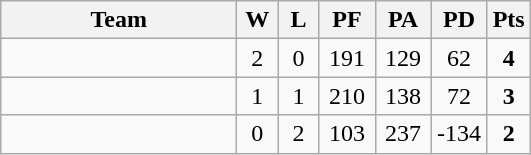<table class="wikitable" style="text-align:center;">
<tr>
<th width=150>Team</th>
<th width=20>W</th>
<th width=20>L</th>
<th width=30>PF</th>
<th width=30>PA</th>
<th width=30>PD</th>
<th width=20>Pts</th>
</tr>
<tr>
<td align="left"></td>
<td>2</td>
<td>0</td>
<td>191</td>
<td>129</td>
<td>62</td>
<td><strong>4</strong></td>
</tr>
<tr>
<td align="left"></td>
<td>1</td>
<td>1</td>
<td>210</td>
<td>138</td>
<td>72</td>
<td><strong>3</strong></td>
</tr>
<tr>
<td align="left"></td>
<td>0</td>
<td>2</td>
<td>103</td>
<td>237</td>
<td>-134</td>
<td><strong>2</strong></td>
</tr>
</table>
